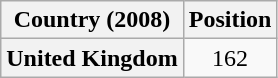<table class="wikitable plainrowheaders">
<tr>
<th scope="col">Country (2008)</th>
<th scope="col">Position</th>
</tr>
<tr>
<th scope="row">United Kingdom</th>
<td style="text-align:center;">162</td>
</tr>
</table>
